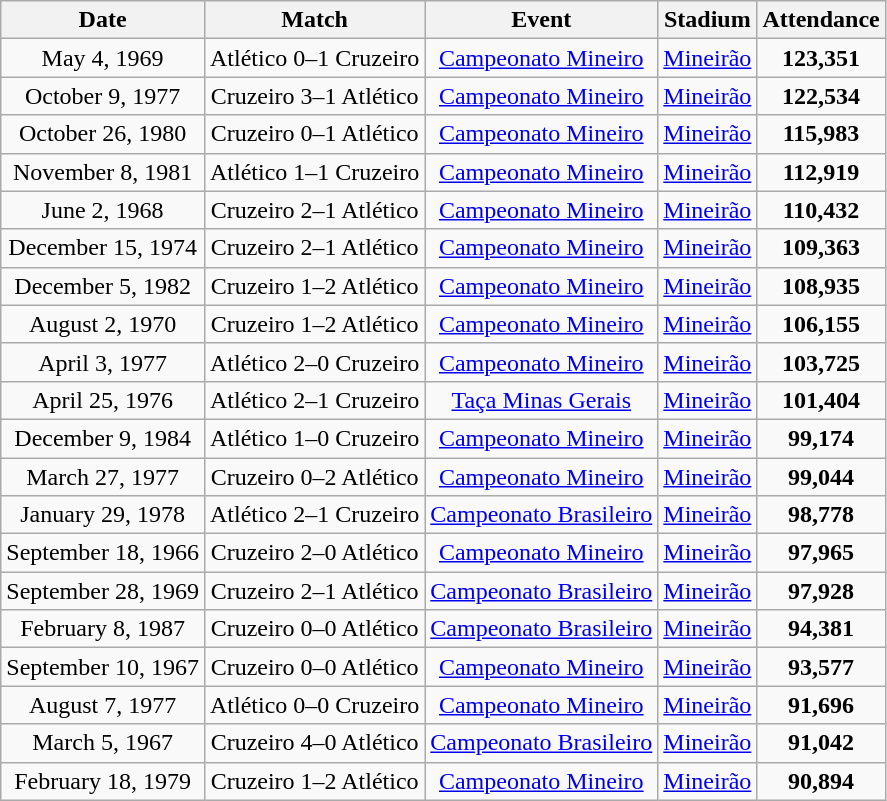<table class="wikitable">
<tr>
<th>Date</th>
<th>Match</th>
<th>Event</th>
<th>Stadium</th>
<th>Attendance</th>
</tr>
<tr align="center">
<td>May 4, 1969</td>
<td>Atlético 0–1 Cruzeiro</td>
<td><a href='#'>Campeonato Mineiro</a></td>
<td><a href='#'>Mineirão</a></td>
<td><strong>123,351</strong></td>
</tr>
<tr align="center">
<td>October 9, 1977</td>
<td>Cruzeiro 3–1 Atlético</td>
<td><a href='#'>Campeonato Mineiro</a></td>
<td><a href='#'>Mineirão</a></td>
<td><strong>122,534</strong></td>
</tr>
<tr align="center">
<td>October 26, 1980</td>
<td>Cruzeiro 0–1 Atlético</td>
<td><a href='#'>Campeonato Mineiro</a></td>
<td><a href='#'>Mineirão</a></td>
<td><strong>115,983</strong></td>
</tr>
<tr align="center">
<td>November 8, 1981</td>
<td>Atlético 1–1 Cruzeiro</td>
<td><a href='#'>Campeonato Mineiro</a></td>
<td><a href='#'>Mineirão</a></td>
<td><strong>112,919</strong></td>
</tr>
<tr align="center">
<td>June 2, 1968</td>
<td>Cruzeiro 2–1 Atlético</td>
<td><a href='#'>Campeonato Mineiro</a></td>
<td><a href='#'>Mineirão</a></td>
<td><strong>110,432</strong></td>
</tr>
<tr align="center">
<td>December 15, 1974</td>
<td>Cruzeiro 2–1 Atlético</td>
<td><a href='#'>Campeonato Mineiro</a></td>
<td><a href='#'>Mineirão</a></td>
<td><strong>109,363</strong></td>
</tr>
<tr align="center">
<td>December 5, 1982</td>
<td>Cruzeiro 1–2 Atlético</td>
<td><a href='#'>Campeonato Mineiro</a></td>
<td><a href='#'>Mineirão</a></td>
<td><strong>108,935</strong></td>
</tr>
<tr align="center">
<td>August 2, 1970</td>
<td>Cruzeiro 1–2 Atlético</td>
<td><a href='#'>Campeonato Mineiro</a></td>
<td><a href='#'>Mineirão</a></td>
<td><strong>106,155</strong></td>
</tr>
<tr align="center">
<td>April 3, 1977</td>
<td>Atlético 2–0 Cruzeiro</td>
<td><a href='#'>Campeonato Mineiro</a></td>
<td><a href='#'>Mineirão</a></td>
<td><strong>103,725</strong></td>
</tr>
<tr align="center">
<td>April 25, 1976</td>
<td>Atlético 2–1 Cruzeiro</td>
<td><a href='#'>Taça Minas Gerais</a></td>
<td><a href='#'>Mineirão</a></td>
<td><strong>101,404</strong></td>
</tr>
<tr align="center">
<td>December 9, 1984</td>
<td>Atlético 1–0 Cruzeiro</td>
<td><a href='#'>Campeonato Mineiro</a></td>
<td><a href='#'>Mineirão</a></td>
<td><strong>99,174</strong></td>
</tr>
<tr align="center">
<td>March 27, 1977</td>
<td>Cruzeiro 0–2 Atlético</td>
<td><a href='#'>Campeonato Mineiro</a></td>
<td><a href='#'>Mineirão</a></td>
<td><strong>99,044</strong></td>
</tr>
<tr align="center">
<td>January 29, 1978</td>
<td>Atlético 2–1 Cruzeiro</td>
<td><a href='#'>Campeonato Brasileiro</a></td>
<td><a href='#'>Mineirão</a></td>
<td><strong>98,778</strong></td>
</tr>
<tr align="center">
<td>September 18, 1966</td>
<td>Cruzeiro 2–0 Atlético</td>
<td><a href='#'>Campeonato Mineiro</a></td>
<td><a href='#'>Mineirão</a></td>
<td><strong>97,965</strong></td>
</tr>
<tr align="center">
<td>September 28, 1969</td>
<td>Cruzeiro 2–1 Atlético</td>
<td><a href='#'>Campeonato Brasileiro</a></td>
<td><a href='#'>Mineirão</a></td>
<td><strong>97,928</strong></td>
</tr>
<tr align="center">
<td>February 8, 1987</td>
<td>Cruzeiro 0–0 Atlético</td>
<td><a href='#'>Campeonato Brasileiro</a></td>
<td><a href='#'>Mineirão</a></td>
<td><strong>94,381</strong></td>
</tr>
<tr align="center">
<td>September 10, 1967</td>
<td>Cruzeiro 0–0 Atlético</td>
<td><a href='#'>Campeonato Mineiro</a></td>
<td><a href='#'>Mineirão</a></td>
<td><strong>93,577</strong></td>
</tr>
<tr align="center">
<td>August 7, 1977</td>
<td>Atlético 0–0 Cruzeiro</td>
<td><a href='#'>Campeonato Mineiro</a></td>
<td><a href='#'>Mineirão</a></td>
<td><strong>91,696</strong></td>
</tr>
<tr align="center">
<td>March 5, 1967</td>
<td>Cruzeiro 4–0 Atlético</td>
<td><a href='#'>Campeonato Brasileiro</a></td>
<td><a href='#'>Mineirão</a></td>
<td><strong>91,042</strong></td>
</tr>
<tr align="center">
<td>February 18, 1979</td>
<td>Cruzeiro 1–2 Atlético</td>
<td><a href='#'>Campeonato Mineiro</a></td>
<td><a href='#'>Mineirão</a></td>
<td><strong>90,894</strong></td>
</tr>
</table>
